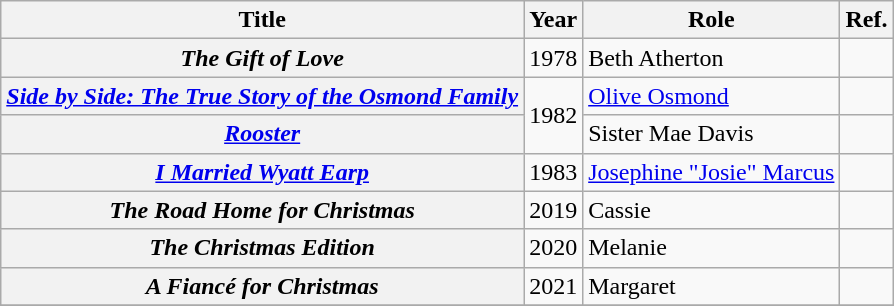<table class="wikitable sortable plainrowheaders">
<tr>
<th scope="col">Title</th>
<th scope="col">Year</th>
<th scope="col">Role</th>
<th scope="col" class="unsortable">Ref.</th>
</tr>
<tr>
<th scope="row"><em>The Gift of Love</em></th>
<td>1978</td>
<td>Beth Atherton</td>
<td align="center"></td>
</tr>
<tr>
<th scope="row"><em><a href='#'>Side by Side: The True Story of the Osmond Family</a></em></th>
<td rowspan="2">1982</td>
<td><a href='#'>Olive Osmond</a></td>
<td align="center"></td>
</tr>
<tr>
<th scope="row"><em><a href='#'>Rooster</a></em></th>
<td>Sister Mae Davis</td>
<td align="center"></td>
</tr>
<tr>
<th scope="row"><em><a href='#'>I Married Wyatt Earp</a></em></th>
<td>1983</td>
<td><a href='#'>Josephine "Josie" Marcus</a></td>
<td align="center"></td>
</tr>
<tr>
<th scope="row"><em>The Road Home for Christmas</em></th>
<td>2019</td>
<td>Cassie</td>
<td align="center"></td>
</tr>
<tr>
<th scope="row"><em>The Christmas Edition</em></th>
<td>2020</td>
<td>Melanie</td>
<td align="center"></td>
</tr>
<tr>
<th scope="row"><em>A Fiancé for Christmas</em></th>
<td>2021</td>
<td>Margaret</td>
<td align="center"></td>
</tr>
<tr>
</tr>
</table>
